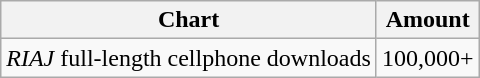<table class="wikitable">
<tr>
<th>Chart</th>
<th>Amount</th>
</tr>
<tr>
<td><em>RIAJ</em> full-length cellphone downloads</td>
<td style="text-align:center;">100,000+</td>
</tr>
</table>
